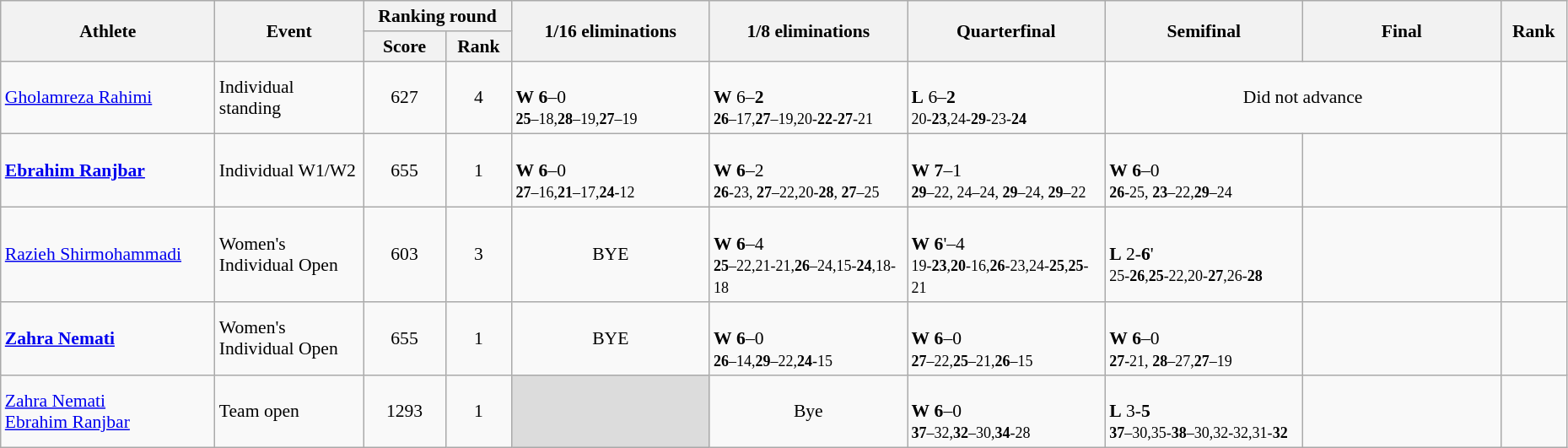<table class="wikitable" width="98%" style="text-align:left; font-size:90%">
<tr>
<th rowspan="2" width="13%">Athlete</th>
<th rowspan="2" width="9%">Event</th>
<th colspan="2">Ranking round</th>
<th rowspan="2" width="12%">1/16 eliminations</th>
<th rowspan="2" width="12%">1/8 eliminations</th>
<th rowspan="2" width="12%">Quarterfinal</th>
<th rowspan="2" width="12%">Semifinal</th>
<th rowspan="2" width="12%">Final</th>
<th rowspan="2" width="4%">Rank</th>
</tr>
<tr>
<th width="5%">Score</th>
<th width="4%">Rank</th>
</tr>
<tr>
<td><a href='#'>Gholamreza Rahimi</a></td>
<td>Individual standing</td>
<td align="center">627</td>
<td align="center">4 <strong></strong></td>
<td><br><strong>W</strong> <strong>6</strong>–0<br><small><strong>25</strong>–18,<strong>28</strong>–19,<strong>27</strong>–19</small></td>
<td><br><strong>W</strong> 6–<strong>2</strong><br><small><strong>26</strong>–17,<strong>27</strong>–19,20-<strong>22</strong>-<strong>27</strong>-21</small></td>
<td><br><strong>L</strong> 6–<strong>2</strong><br><small>20-<strong>23</strong>,24-<strong>29</strong>-23-<strong>24</strong></small></td>
<td colspan=2 align=center>Did not advance</td>
<td align="center"></td>
</tr>
<tr>
<td><strong><a href='#'>Ebrahim Ranjbar</a></strong></td>
<td>Individual W1/W2</td>
<td align="center">655</td>
<td align="center">1 <strong></strong></td>
<td><br><strong>W</strong> <strong>6</strong>–0<br><small><strong>27</strong>–16,<strong>21</strong>–17,<strong>24</strong>-12</small></td>
<td><br><strong>W</strong> <strong>6</strong>–2<br><small><strong>26</strong>-23, <strong>27</strong>–22,20-<strong>28</strong>, <strong>27</strong>–25</small></td>
<td><br><strong>W</strong> <strong>7</strong>–1<br><small><strong>29</strong>–22, 24–24, <strong>29</strong>–24, <strong>29</strong>–22</small></td>
<td><br><strong>W</strong> <strong>6</strong>–0<br><small><strong>26</strong>-25, <strong>23</strong>–22,<strong>29</strong>–24</small></td>
<td></td>
<td align="center"></td>
</tr>
<tr>
<td><a href='#'>Razieh Shirmohammadi</a></td>
<td>Women's Individual Open</td>
<td align="center">603</td>
<td align="center">3 <strong></strong></td>
<td align="center">BYE</td>
<td><br><strong>W</strong> <strong>6</strong>–4<br><small><strong>25</strong>–22,21-21,<strong>26</strong>–24,15-<strong>24</strong>,18-18</small></td>
<td><br><strong>W</strong> <strong>6</strong>'–4<br><small>19-<strong>23</strong>,<strong>20</strong>-16,<strong>26</strong>-23,24-<strong>25</strong>,<strong>25</strong>-21</small></td>
<td><br><strong>L</strong> 2-<strong>6</strong>'<br><small>25-<strong>26</strong>,<strong>25</strong>-22,20-<strong>27</strong>,26-<strong>28</strong></small></td>
<td></td>
<td align="center"></td>
</tr>
<tr>
<td><strong><a href='#'>Zahra Nemati</a></strong></td>
<td>Women's Individual Open</td>
<td align="center">655</td>
<td align="center">1 <strong></strong></td>
<td align="center">BYE</td>
<td><br><strong>W</strong> <strong>6</strong>–0<br><small><strong>26</strong>–14,<strong>29</strong>–22,<strong>24</strong>-15</small></td>
<td><br><strong>W</strong> <strong>6</strong>–0<br><small><strong>27</strong>–22,<strong>25</strong>–21,<strong>26</strong>–15</small></td>
<td><br><strong>W</strong> <strong>6</strong>–0<br><small><strong>27</strong>-21, <strong>28</strong>–27,<strong>27</strong>–19</small></td>
<td></td>
<td align="center"></td>
</tr>
<tr>
<td><a href='#'>Zahra Nemati</a><br><a href='#'>Ebrahim Ranjbar</a></td>
<td>Team open</td>
<td align="center">1293</td>
<td align="center">1 <strong></strong></td>
<td bgcolor=#DCDCDC></td>
<td align="center">Bye</td>
<td><br><strong>W</strong> <strong>6</strong>–0<br><small><strong>37</strong>–32,<strong>32</strong>–30,<strong>34</strong>-28</small></td>
<td><br><strong>L</strong> 3-<strong>5</strong><br><small><strong>37</strong>–30,35-<strong>38</strong>–30,32-32,31-<strong>32</strong></small></td>
<td></td>
<td align="center"></td>
</tr>
</table>
